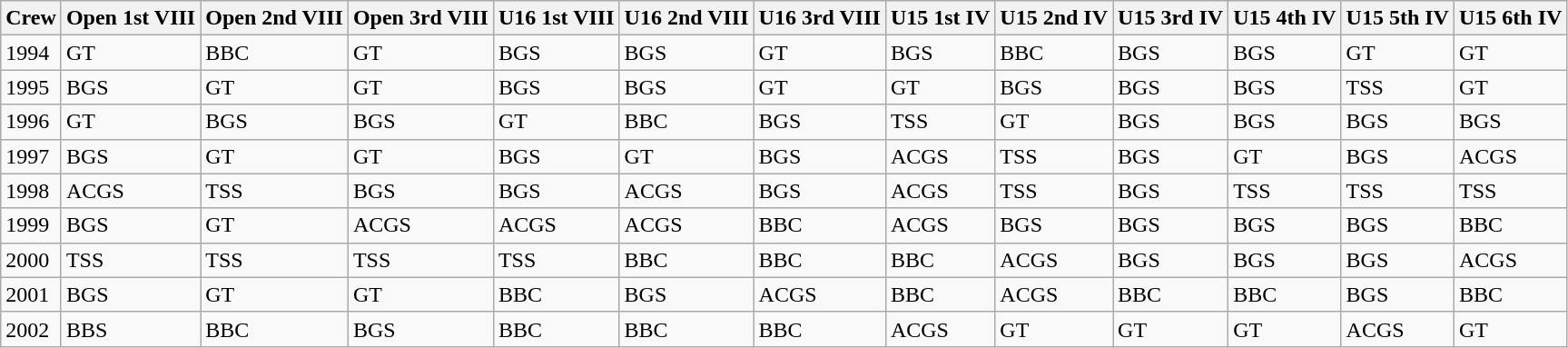<table class="wikitable sortable">
<tr>
<th>Crew</th>
<th>Open 1st VIII</th>
<th>Open 2nd VIII</th>
<th>Open 3rd VIII</th>
<th>U16 1st VIII</th>
<th>U16 2nd VIII</th>
<th>U16 3rd VIII</th>
<th>U15 1st IV</th>
<th>U15 2nd IV</th>
<th>U15 3rd IV</th>
<th>U15 4th IV</th>
<th>U15 5th IV</th>
<th>U15 6th IV</th>
</tr>
<tr>
<td>1994</td>
<td>GT</td>
<td>BBC</td>
<td>GT</td>
<td>BGS</td>
<td>BGS</td>
<td>GT</td>
<td>BGS</td>
<td>BBC</td>
<td>BGS</td>
<td>BGS</td>
<td>GT</td>
<td>GT</td>
</tr>
<tr>
<td>1995</td>
<td>BGS</td>
<td>GT</td>
<td>GT</td>
<td>BGS</td>
<td>BGS</td>
<td>GT</td>
<td>GT</td>
<td>BGS</td>
<td>BGS</td>
<td>BGS</td>
<td>TSS</td>
<td>GT</td>
</tr>
<tr>
<td>1996</td>
<td>GT</td>
<td>BGS</td>
<td>BGS</td>
<td>GT</td>
<td>BBC</td>
<td>BGS</td>
<td>TSS</td>
<td>GT</td>
<td>BGS</td>
<td>BGS</td>
<td>BGS</td>
<td>BGS</td>
</tr>
<tr>
<td>1997</td>
<td>BGS</td>
<td>GT</td>
<td>GT</td>
<td>BGS</td>
<td>GT</td>
<td>BGS</td>
<td>ACGS</td>
<td>TSS</td>
<td>BGS</td>
<td>GT</td>
<td>BGS</td>
<td>ACGS</td>
</tr>
<tr>
<td>1998</td>
<td>ACGS</td>
<td>TSS</td>
<td>BGS</td>
<td>BGS</td>
<td>ACGS</td>
<td>BGS</td>
<td>ACGS</td>
<td>TSS</td>
<td>BGS</td>
<td>TSS</td>
<td>TSS</td>
<td>TSS</td>
</tr>
<tr>
<td>1999</td>
<td>BGS</td>
<td>GT</td>
<td>ACGS</td>
<td>ACGS</td>
<td>ACGS</td>
<td>BBC</td>
<td>ACGS</td>
<td>BGS</td>
<td>BGS</td>
<td>BGS</td>
<td>BGS</td>
<td>BBC</td>
</tr>
<tr>
<td>2000</td>
<td>TSS</td>
<td>TSS</td>
<td>TSS</td>
<td>TSS</td>
<td>BBC</td>
<td>BBC</td>
<td>BBC</td>
<td>ACGS</td>
<td>BGS</td>
<td>BGS</td>
<td>BGS</td>
<td>ACGS</td>
</tr>
<tr>
<td>2001</td>
<td>BGS</td>
<td>GT</td>
<td>GT</td>
<td>BBC</td>
<td>BGS</td>
<td>ACGS</td>
<td>BBC</td>
<td>ACGS</td>
<td>BBC</td>
<td>BBC</td>
<td>BGS</td>
<td>BBC</td>
</tr>
<tr>
<td>2002</td>
<td>BBS</td>
<td>BBC</td>
<td>BGS</td>
<td>BBC</td>
<td>BBC</td>
<td>BBC</td>
<td>ACGS</td>
<td>GT</td>
<td>GT</td>
<td>GT</td>
<td>ACGS</td>
<td>GT</td>
</tr>
</table>
